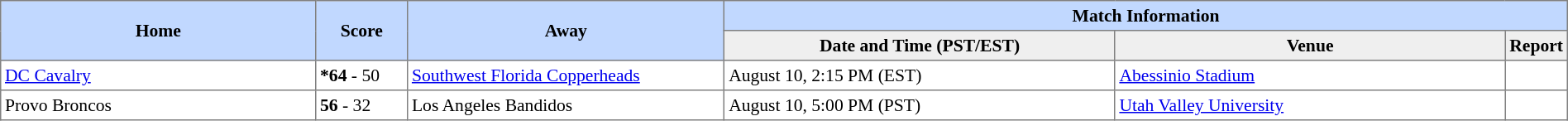<table border="1" cellpadding="3" cellspacing="0" style="border-collapse:collapse; font-size:90%; width:100%">
<tr style="background:#c1d8ff;">
<th rowspan="2" style="width:21%;">Home</th>
<th rowspan="2" style="width:6%;">Score</th>
<th rowspan="2" style="width:21%;">Away</th>
<th colspan="3">Match Information</th>
</tr>
<tr style="background:#efefef;">
<th width="26%">Date and Time (PST/EST)</th>
<th width="26%">Venue</th>
<th>Report</th>
</tr>
<tr>
<td> <a href='#'>DC Cavalry</a></td>
<td><strong>*64</strong> - 50</td>
<td> <a href='#'>Southwest Florida Copperheads</a></td>
<td>August 10, 2:15 PM (EST)</td>
<td><a href='#'>Abessinio Stadium</a></td>
<th></th>
</tr>
<tr>
<td> Provo Broncos</td>
<td><strong>56</strong> - 32</td>
<td> Los Angeles Bandidos</td>
<td>August 10, 5:00 PM (PST)</td>
<td><a href='#'>Utah Valley University</a></td>
<th></th>
</tr>
</table>
